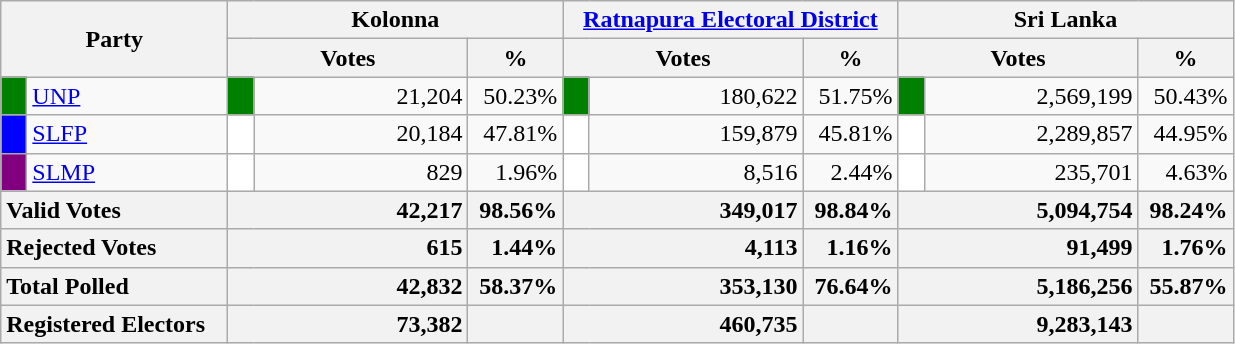<table class="wikitable">
<tr>
<th colspan="2" width="144px"rowspan="2">Party</th>
<th colspan="3" width="216px">Kolonna</th>
<th colspan="3" width="216px"><a href='#'>Ratnapura Electoral District</a></th>
<th colspan="3" width="216px">Sri Lanka</th>
</tr>
<tr>
<th colspan="2" width="144px">Votes</th>
<th>%</th>
<th colspan="2" width="144px">Votes</th>
<th>%</th>
<th colspan="2" width="144px">Votes</th>
<th>%</th>
</tr>
<tr>
<td style="background-color:green;" width="10px"></td>
<td style="text-align:left;"><a href='#'>UNP</a></td>
<td style="background-color:green;" width="10px"></td>
<td style="text-align:right;">21,204</td>
<td style="text-align:right;">50.23%</td>
<td style="background-color:green;" width="10px"></td>
<td style="text-align:right;">180,622</td>
<td style="text-align:right;">51.75%</td>
<td style="background-color:green;" width="10px"></td>
<td style="text-align:right;">2,569,199</td>
<td style="text-align:right;">50.43%</td>
</tr>
<tr>
<td style="background-color:blue;" width="10px"></td>
<td style="text-align:left;"><a href='#'>SLFP</a></td>
<td style="background-color:white;" width="10px"></td>
<td style="text-align:right;">20,184</td>
<td style="text-align:right;">47.81%</td>
<td style="background-color:white;" width="10px"></td>
<td style="text-align:right;">159,879</td>
<td style="text-align:right;">45.81%</td>
<td style="background-color:white;" width="10px"></td>
<td style="text-align:right;">2,289,857</td>
<td style="text-align:right;">44.95%</td>
</tr>
<tr>
<td style="background-color:purple;" width="10px"></td>
<td style="text-align:left;"><a href='#'>SLMP</a></td>
<td style="background-color:white;" width="10px"></td>
<td style="text-align:right;">829</td>
<td style="text-align:right;">1.96%</td>
<td style="background-color:white;" width="10px"></td>
<td style="text-align:right;">8,516</td>
<td style="text-align:right;">2.44%</td>
<td style="background-color:white;" width="10px"></td>
<td style="text-align:right;">235,701</td>
<td style="text-align:right;">4.63%</td>
</tr>
<tr>
<th colspan="2" width="144px"style="text-align:left;">Valid Votes</th>
<th style="text-align:right;"colspan="2" width="144px">42,217</th>
<th style="text-align:right;">98.56%</th>
<th style="text-align:right;"colspan="2" width="144px">349,017</th>
<th style="text-align:right;">98.84%</th>
<th style="text-align:right;"colspan="2" width="144px">5,094,754</th>
<th style="text-align:right;">98.24%</th>
</tr>
<tr>
<th colspan="2" width="144px"style="text-align:left;">Rejected Votes</th>
<th style="text-align:right;"colspan="2" width="144px">615</th>
<th style="text-align:right;">1.44%</th>
<th style="text-align:right;"colspan="2" width="144px">4,113</th>
<th style="text-align:right;">1.16%</th>
<th style="text-align:right;"colspan="2" width="144px">91,499</th>
<th style="text-align:right;">1.76%</th>
</tr>
<tr>
<th colspan="2" width="144px"style="text-align:left;">Total Polled</th>
<th style="text-align:right;"colspan="2" width="144px">42,832</th>
<th style="text-align:right;">58.37%</th>
<th style="text-align:right;"colspan="2" width="144px">353,130</th>
<th style="text-align:right;">76.64%</th>
<th style="text-align:right;"colspan="2" width="144px">5,186,256</th>
<th style="text-align:right;">55.87%</th>
</tr>
<tr>
<th colspan="2" width="144px"style="text-align:left;">Registered Electors</th>
<th style="text-align:right;"colspan="2" width="144px">73,382</th>
<th></th>
<th style="text-align:right;"colspan="2" width="144px">460,735</th>
<th></th>
<th style="text-align:right;"colspan="2" width="144px">9,283,143</th>
<th></th>
</tr>
</table>
